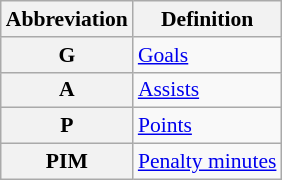<table class="wikitable" style="font-size:90%;">
<tr>
<th scope="col">Abbreviation</th>
<th scope="col">Definition</th>
</tr>
<tr>
<th scope="row">G</th>
<td><a href='#'>Goals</a></td>
</tr>
<tr>
<th scope="row">A</th>
<td><a href='#'>Assists</a></td>
</tr>
<tr>
<th scope="row">P</th>
<td><a href='#'>Points</a></td>
</tr>
<tr>
<th scope="row">PIM</th>
<td><a href='#'>Penalty minutes</a></td>
</tr>
</table>
